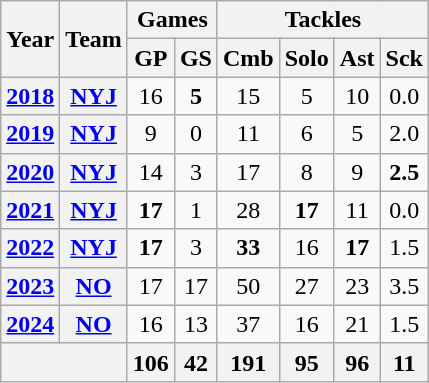<table class="wikitable" style="text-align:center;">
<tr>
<th rowspan="2">Year</th>
<th rowspan="2">Team</th>
<th colspan="2">Games</th>
<th colspan="4">Tackles</th>
</tr>
<tr>
<th>GP</th>
<th>GS</th>
<th>Cmb</th>
<th>Solo</th>
<th>Ast</th>
<th>Sck</th>
</tr>
<tr>
<th><a href='#'>2018</a></th>
<th><a href='#'>NYJ</a></th>
<td>16</td>
<td><strong>5</strong></td>
<td>15</td>
<td>5</td>
<td>10</td>
<td>0.0</td>
</tr>
<tr>
<th><a href='#'>2019</a></th>
<th><a href='#'>NYJ</a></th>
<td>9</td>
<td>0</td>
<td>11</td>
<td>6</td>
<td>5</td>
<td>2.0</td>
</tr>
<tr>
<th><a href='#'>2020</a></th>
<th><a href='#'>NYJ</a></th>
<td>14</td>
<td>3</td>
<td>17</td>
<td>8</td>
<td>9</td>
<td><strong>2.5</strong></td>
</tr>
<tr>
<th><a href='#'>2021</a></th>
<th><a href='#'>NYJ</a></th>
<td><strong>17</strong></td>
<td>1</td>
<td>28</td>
<td><strong>17</strong></td>
<td>11</td>
<td>0.0</td>
</tr>
<tr>
<th><a href='#'>2022</a></th>
<th><a href='#'>NYJ</a></th>
<td><strong>17</strong></td>
<td>3</td>
<td><strong>33</strong></td>
<td>16</td>
<td><strong>17</strong></td>
<td>1.5</td>
</tr>
<tr>
<th><a href='#'>2023</a></th>
<th><a href='#'>NO</a></th>
<td>17</td>
<td>17</td>
<td>50</td>
<td>27</td>
<td>23</td>
<td>3.5</td>
</tr>
<tr>
<th><a href='#'>2024</a></th>
<th><a href='#'>NO</a></th>
<td>16</td>
<td>13</td>
<td>37</td>
<td>16</td>
<td>21</td>
<td>1.5</td>
</tr>
<tr>
<th colspan="2"></th>
<th>106</th>
<th>42</th>
<th>191</th>
<th>95</th>
<th>96</th>
<th>11</th>
</tr>
</table>
